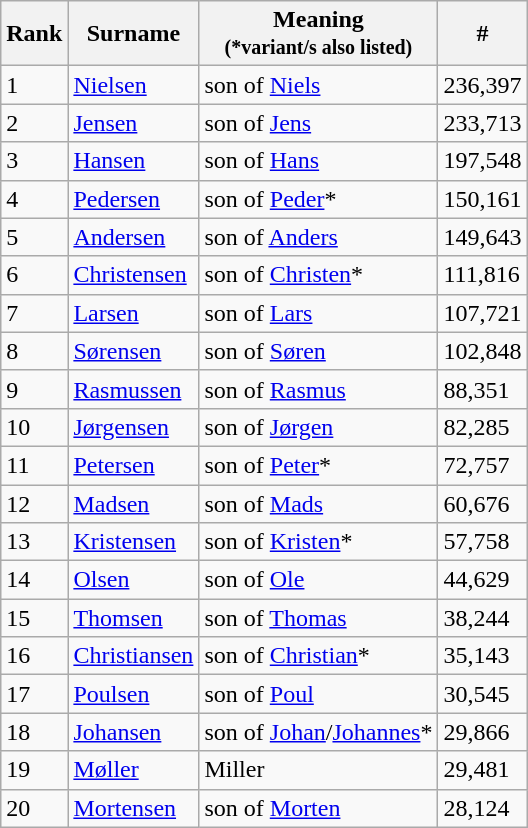<table class="wikitable">
<tr>
<th>Rank</th>
<th>Surname</th>
<th>Meaning <br><small>(*variant/s also listed)</small></th>
<th>#</th>
</tr>
<tr>
<td>1</td>
<td><a href='#'>Nielsen</a></td>
<td>son of <a href='#'>Niels</a></td>
<td>236,397</td>
</tr>
<tr>
<td>2</td>
<td><a href='#'>Jensen</a></td>
<td>son of <a href='#'>Jens</a></td>
<td>233,713</td>
</tr>
<tr>
<td>3</td>
<td><a href='#'>Hansen</a></td>
<td>son of <a href='#'>Hans</a></td>
<td>197,548</td>
</tr>
<tr>
<td>4</td>
<td><a href='#'>Pedersen</a></td>
<td>son of <a href='#'>Peder</a>*</td>
<td>150,161</td>
</tr>
<tr>
<td>5</td>
<td><a href='#'>Andersen</a></td>
<td>son of <a href='#'>Anders</a></td>
<td>149,643</td>
</tr>
<tr>
<td>6</td>
<td><a href='#'>Christensen</a></td>
<td>son of <a href='#'>Christen</a>*</td>
<td>111,816</td>
</tr>
<tr>
<td>7</td>
<td><a href='#'>Larsen</a></td>
<td>son of <a href='#'>Lars</a></td>
<td>107,721</td>
</tr>
<tr>
<td>8</td>
<td><a href='#'>Sørensen</a></td>
<td>son of <a href='#'>Søren</a></td>
<td>102,848</td>
</tr>
<tr>
<td>9</td>
<td><a href='#'>Rasmussen</a></td>
<td>son of <a href='#'>Rasmus</a></td>
<td>88,351</td>
</tr>
<tr>
<td>10</td>
<td><a href='#'>Jørgensen</a></td>
<td>son of <a href='#'>Jørgen</a></td>
<td>82,285</td>
</tr>
<tr>
<td>11</td>
<td><a href='#'>Petersen</a></td>
<td>son of <a href='#'>Peter</a>*</td>
<td>72,757</td>
</tr>
<tr>
<td>12</td>
<td><a href='#'>Madsen</a></td>
<td>son of <a href='#'>Mads</a></td>
<td>60,676</td>
</tr>
<tr>
<td>13</td>
<td><a href='#'>Kristensen</a></td>
<td>son of <a href='#'>Kristen</a>*</td>
<td>57,758</td>
</tr>
<tr>
<td>14</td>
<td><a href='#'>Olsen</a></td>
<td>son of <a href='#'>Ole</a></td>
<td>44,629</td>
</tr>
<tr>
<td>15</td>
<td><a href='#'>Thomsen</a></td>
<td>son of <a href='#'>Thomas</a></td>
<td>38,244</td>
</tr>
<tr>
<td>16</td>
<td><a href='#'>Christiansen</a></td>
<td>son of <a href='#'>Christian</a>*</td>
<td>35,143</td>
</tr>
<tr>
<td>17</td>
<td><a href='#'>Poulsen</a></td>
<td>son of <a href='#'>Poul</a></td>
<td>30,545</td>
</tr>
<tr>
<td>18</td>
<td><a href='#'>Johansen</a></td>
<td>son of <a href='#'>Johan</a>/<a href='#'>Johannes</a>*</td>
<td>29,866</td>
</tr>
<tr>
<td>19</td>
<td><a href='#'>Møller</a></td>
<td>Miller</td>
<td>29,481</td>
</tr>
<tr>
<td>20</td>
<td><a href='#'>Mortensen</a></td>
<td>son of <a href='#'>Morten</a></td>
<td>28,124</td>
</tr>
</table>
